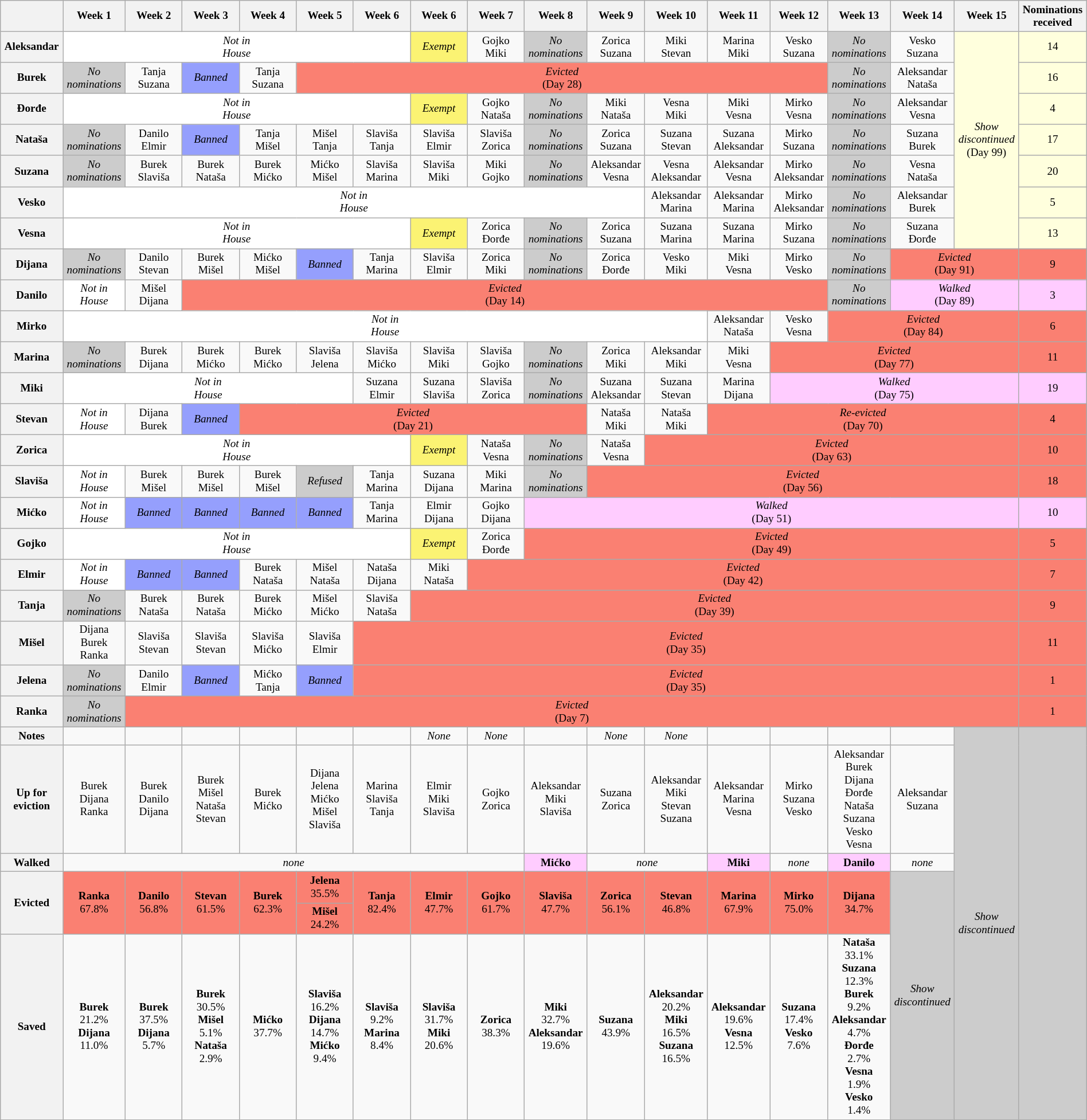<table class="wikitable" style="text-align:center; width:100%; font-size:80%; line-height:15px">
<tr>
<th style="width: 5%;"></th>
<th style="width: 5%;">Week 1</th>
<th style="width: 5%;">Week 2</th>
<th style="width: 5%;">Week 3</th>
<th style="width: 5%;">Week 4</th>
<th style="width: 5%;">Week 5</th>
<th style="width: 5%;">Week 6</th>
<th style="width: 5%;">Week 6</th>
<th style="width: 5%;">Week 7</th>
<th style="width: 5%;">Week 8</th>
<th style="width: 5%;">Week 9</th>
<th style="width: 5%;">Week 10</th>
<th style="width: 5%;">Week 11</th>
<th style="width: 5%;">Week 12</th>
<th style="width: 5%;">Week 13</th>
<th style="width: 5%;">Week 14</th>
<th style="width: 5%;">Week 15</th>
<th style="width: 5%;">Nominations<br>received</th>
</tr>
<tr>
<th>Aleksandar</th>
<td colspan="6" style="background:white;"><em>Not in<br>House</em></td>
<td style="background:#FBF373;"><em>Exempt</em></td>
<td>Gojko<br>Miki</td>
<td style="background:#CCCCCC;"><em>No<br>nominations</em></td>
<td>Zorica<br>Suzana</td>
<td>Miki<br>Stevan</td>
<td>Marina<br>Miki</td>
<td>Vesko<br>Suzana</td>
<td style="background:#CCCCCC;"><em>No<br>nominations</em></td>
<td>Vesko<br>Suzana</td>
<td rowspan="7" style="background:#ffffdd;"><em>Show discontinued</em> <br> (Day 99)</td>
<td style="background:#ffffdd">14</td>
</tr>
<tr>
<th>Burek</th>
<td style="background:#CCCCCC;"><em>No<br>nominations</em></td>
<td>Tanja<br>Suzana</td>
<td style="background:#959FFD;"><em>Banned</em></td>
<td>Tanja<br>Suzana</td>
<td style="background:#FA8072;" colspan="9"><em>Evicted</em><br>(Day 28)</td>
<td style="background:#CCCCCC;"><em>No<br>nominations</em></td>
<td>Aleksandar<br>Nataša</td>
<td style="background:#ffffdd">16</td>
</tr>
<tr>
<th>Đorđe</th>
<td colspan="6" style="background:white;"><em>Not in<br>House</em></td>
<td style="background:#FBF373;"><em>Exempt</em></td>
<td>Gojko<br>Nataša</td>
<td style="background:#CCCCCC;"><em>No<br>nominations</em></td>
<td>Miki<br>Nataša</td>
<td>Vesna<br>Miki</td>
<td>Miki<br>Vesna</td>
<td>Mirko<br>Vesna</td>
<td style="background:#CCCCCC;"><em>No<br>nominations</em></td>
<td>Aleksandar<br>Vesna</td>
<td style="background:#ffffdd">4</td>
</tr>
<tr>
<th>Nataša</th>
<td style="background:#CCCCCC;"><em>No<br>nominations</em></td>
<td>Danilo<br>Elmir</td>
<td style="background:#959FFD;"><em>Banned</em></td>
<td>Tanja<br>Mišel</td>
<td>Mišel<br>Tanja</td>
<td>Slaviša<br>Tanja</td>
<td>Slaviša<br>Elmir</td>
<td>Slaviša<br>Zorica</td>
<td style="background:#CCCCCC;"><em>No<br>nominations</em></td>
<td>Zorica<br>Suzana</td>
<td>Suzana<br>Stevan</td>
<td>Suzana<br>Aleksandar</td>
<td>Mirko<br>Suzana</td>
<td style="background:#CCCCCC;"><em>No<br>nominations</em></td>
<td>Suzana<br>Burek</td>
<td style="background:#ffffdd">17</td>
</tr>
<tr>
<th>Suzana</th>
<td style="background:#CCCCCC;"><em>No<br>nominations</em></td>
<td>Burek<br>Slaviša</td>
<td>Burek<br>Nataša</td>
<td>Burek<br>Mićko</td>
<td>Mićko<br>Mišel</td>
<td>Slaviša<br>Marina</td>
<td>Slaviša<br>Miki</td>
<td>Miki<br>Gojko</td>
<td style="background:#CCCCCC;"><em>No<br>nominations</em></td>
<td>Aleksandar<br>Vesna</td>
<td>Vesna<br>Aleksandar</td>
<td>Aleksandar<br>Vesna</td>
<td>Mirko<br>Aleksandar</td>
<td style="background:#CCCCCC;"><em>No<br>nominations</em></td>
<td>Vesna<br>Nataša</td>
<td style="background:#ffffdd">20</td>
</tr>
<tr>
<th>Vesko</th>
<td colspan="10" style="background:white;"><em>Not in<br>House</em></td>
<td>Aleksandar<br>Marina</td>
<td>Aleksandar<br>Marina</td>
<td>Mirko<br>Aleksandar</td>
<td style="background:#CCCCCC;"><em>No<br>nominations</em></td>
<td>Aleksandar<br>Burek</td>
<td style="background:#ffffdd">5</td>
</tr>
<tr>
<th>Vesna</th>
<td colspan="6" style="background:white;"><em>Not in<br>House</em></td>
<td style="background:#FBF373;"><em>Exempt</em></td>
<td>Zorica<br>Đorđe</td>
<td style="background:#CCCCCC;"><em>No<br>nominations</em></td>
<td>Zorica<br>Suzana</td>
<td>Suzana<br>Marina</td>
<td>Suzana<br>Marina</td>
<td>Mirko<br>Suzana</td>
<td style="background:#CCCCCC;"><em>No<br>nominations</em></td>
<td>Suzana<br>Đorđe</td>
<td style="background:#ffffdd">13</td>
</tr>
<tr>
<th>Dijana</th>
<td style="background:#CCCCCC;"><em>No<br>nominations</em></td>
<td>Danilo<br>Stevan</td>
<td>Burek<br>Mišel</td>
<td>Mićko<br>Mišel</td>
<td style="background:#959FFD;"><em>Banned</em></td>
<td>Tanja<br>Marina</td>
<td>Slaviša<br>Elmir</td>
<td>Zorica<br>Miki</td>
<td style="background:#CCCCCC;"><em>No<br>nominations</em></td>
<td>Zorica<br>Đorđe</td>
<td>Vesko<br>Miki</td>
<td>Miki<br>Vesna</td>
<td>Mirko<br>Vesko</td>
<td style="background:#CCCCCC;"><em>No<br>nominations</em></td>
<td style="background:#FA8072;" colspan="2"><em>Evicted</em><br>(Day 91)</td>
<td style="background:#FA8072">9</td>
</tr>
<tr>
<th>Danilo</th>
<td style="background:white;"><em>Not in<br>House</em></td>
<td>Mišel<br>Dijana</td>
<td style="background:#FA8072;" colspan="11"><em>Evicted</em><br>(Day 14)</td>
<td style="background:#CCCCCC;"><em>No<br>nominations</em></td>
<td style="background:#ffccff;" colspan="2"><em>Walked</em><br>(Day 89)</td>
<td style="background:#FCF">3</td>
</tr>
<tr>
<th>Mirko</th>
<td colspan="11" style="background:white;"><em>Not in<br>House</em></td>
<td>Aleksandar<br>Nataša</td>
<td>Vesko<br>Vesna</td>
<td style="background:#FA8072;" colspan="3"><em>Evicted</em><br>(Day 84)</td>
<td style="background:#FA8072">6</td>
</tr>
<tr>
<th>Marina</th>
<td style="background:#CCCCCC;"><em>No<br>nominations</em></td>
<td>Burek<br>Dijana</td>
<td>Burek<br>Mićko</td>
<td>Burek<br>Mićko</td>
<td>Slaviša<br>Jelena</td>
<td>Slaviša<br>Mićko</td>
<td>Slaviša<br>Miki</td>
<td>Slaviša<br>Gojko</td>
<td style="background:#CCCCCC;"><em>No<br>nominations</em></td>
<td>Zorica<br>Miki</td>
<td>Aleksandar<br>Miki</td>
<td>Miki<br>Vesna</td>
<td style="background:#FA8072;" colspan="4"><em>Evicted</em><br>(Day 77)</td>
<td style="background:#FA8072">11</td>
</tr>
<tr>
<th>Miki</th>
<td colspan="5" style="background:white;"><em>Not in<br>House</em></td>
<td>Suzana<br>Elmir</td>
<td>Suzana<br>Slaviša</td>
<td>Slaviša<br>Zorica</td>
<td style="background:#CCCCCC;"><em>No<br>nominations</em></td>
<td>Suzana<br>Aleksandar</td>
<td>Suzana<br>Stevan</td>
<td>Marina<br>Dijana</td>
<td style="background:#ffccff;" colspan="4"><em>Walked</em><br>(Day 75)</td>
<td style="background:#FCF">19</td>
</tr>
<tr>
<th>Stevan</th>
<td style="background:white;"><em>Not in<br>House</em></td>
<td>Dijana<br>Burek</td>
<td style="background:#959FFD;"><em>Banned</em></td>
<td style="background:#FA8072;" colspan="6"><em>Evicted</em><br>(Day 21)</td>
<td>Nataša<br>Miki</td>
<td>Nataša<br>Miki</td>
<td style="background:#FA8072;" colspan="5"><em>Re-evicted</em><br>(Day 70)</td>
<td style="background:#FA8072">4</td>
</tr>
<tr>
<th>Zorica</th>
<td colspan="6" style="background:white;"><em>Not in<br>House</em></td>
<td style="background:#FBF373;"><em>Exempt</em></td>
<td>Nataša<br>Vesna</td>
<td style="background:#CCCCCC;"><em>No<br>nominations</em></td>
<td>Nataša<br>Vesna</td>
<td style="background:#FA8072;" colspan="6"><em>Evicted</em><br>(Day 63)</td>
<td style="background:#FA8072">10</td>
</tr>
<tr>
<th>Slaviša</th>
<td style="background:white;"><em>Not in<br>House</em></td>
<td>Burek<br>Mišel</td>
<td>Burek<br>Mišel</td>
<td>Burek<br>Mišel</td>
<td style="background:#CCCCCC;"><em>Refused</em></td>
<td>Tanja<br>Marina</td>
<td>Suzana<br>Dijana</td>
<td>Miki<br>Marina</td>
<td style="background:#CCCCCC;"><em>No<br>nominations</em></td>
<td style="background:#FA8072;" colspan="7"><em>Evicted</em><br>(Day 56)</td>
<td style="background:#FA8072">18</td>
</tr>
<tr>
<th>Mićko</th>
<td style="background:white;"><em>Not in<br>House</em></td>
<td style="background:#959FFD;"><em>Banned</em></td>
<td style="background:#959FFD;"><em>Banned</em></td>
<td style="background:#959FFD;"><em>Banned</em></td>
<td style="background:#959FFD;"><em>Banned</em></td>
<td>Tanja<br>Marina</td>
<td>Elmir<br>Dijana</td>
<td>Gojko<br>Dijana</td>
<td style="background:#ffccff;" colspan="8"><em>Walked</em> <br>(Day 51)</td>
<td style="background:#FCF">10</td>
</tr>
<tr>
<th>Gojko</th>
<td colspan="6" style="background:white;"><em>Not in<br>House</em></td>
<td style="background:#FBF373;"><em>Exempt</em></td>
<td>Zorica<br>Đorđe</td>
<td style="background:#FA8072;" colspan="8"><em>Evicted</em><br>(Day 49)</td>
<td style="background:#FA8072">5</td>
</tr>
<tr>
<th>Elmir</th>
<td style="background:white;"><em>Not in<br>House</em></td>
<td style="background:#959FFD;"><em>Banned</em></td>
<td style="background:#959FFD;"><em>Banned</em></td>
<td>Burek<br>Nataša</td>
<td>Mišel<br>Nataša</td>
<td>Nataša<br>Dijana</td>
<td>Miki<br>Nataša</td>
<td style="background:#FA8072;" colspan="9"><em>Evicted</em><br>(Day 42)</td>
<td style="background:#FA8072">7</td>
</tr>
<tr>
<th>Tanja</th>
<td style="background:#CCCCCC;"><em>No<br>nominations</em></td>
<td>Burek<br>Nataša</td>
<td>Burek<br>Nataša</td>
<td>Burek<br>Mićko</td>
<td>Mišel<br>Mićko</td>
<td>Slaviša<br>Nataša</td>
<td style="background:#FA8072;" colspan="10"><em>Evicted</em><br>(Day 39)</td>
<td style="background:#FA8072">9</td>
</tr>
<tr>
<th>Mišel</th>
<td>Dijana<br>Burek<br>Ranka</td>
<td>Slaviša<br>Stevan</td>
<td>Slaviša<br>Stevan</td>
<td>Slaviša<br>Mićko</td>
<td>Slaviša<br>Elmir</td>
<td style="background:#FA8072;" colspan="11"><em>Evicted</em><br>(Day 35)</td>
<td style="background:#FA8072">11</td>
</tr>
<tr>
<th>Jelena</th>
<td style="background:#CCCCCC;"><em>No<br>nominations</em></td>
<td>Danilo<br>Elmir</td>
<td style="background:#959FFD;"><em>Banned</em></td>
<td>Mićko<br>Tanja</td>
<td style="background:#959FFD;"><em>Banned</em></td>
<td style="background:#FA8072;" colspan="11"><em>Evicted</em><br>(Day 35)</td>
<td style="background:#FA8072">1</td>
</tr>
<tr>
<th>Ranka</th>
<td style="background:#CCCCCC;"><em>No<br>nominations</em></td>
<td style="background:#FA8072;" colspan="15"><em>Evicted</em><br>(Day 7)</td>
<td style="background:#FA8072">1</td>
</tr>
<tr>
<th>Notes</th>
<td></td>
<td></td>
<td></td>
<td></td>
<td></td>
<td></td>
<td><em>None</em></td>
<td><em>None</em></td>
<td></td>
<td><em>None</em></td>
<td><em>None</em></td>
<td></td>
<td></td>
<td></td>
<td></td>
<td style="background:#CCC" rowspan="6"><em>Show discontinued</em></td>
<td rowspan="6" style="background:#ccc"></td>
</tr>
<tr>
<th>Up for eviction</th>
<td>Burek <br>Dijana <br>Ranka</td>
<td>Burek <br>Danilo <br>Dijana</td>
<td>Burek <br>Mišel <br>Nataša <br>Stevan</td>
<td>Burek<br>Mićko</td>
<td>Dijana<br>Jelena<br>Mićko<br>Mišel<br>Slaviša</td>
<td>Marina<br>Slaviša<br>Tanja</td>
<td>Elmir<br>Miki<br>Slaviša</td>
<td>Gojko<br>Zorica</td>
<td>Aleksandar<br>Miki<br>Slaviša</td>
<td>Suzana<br>Zorica</td>
<td>Aleksandar<br>Miki<br>Stevan<br>Suzana</td>
<td>Aleksandar<br>Marina<br>Vesna</td>
<td>Mirko<br>Suzana<br>Vesko</td>
<td>Aleksandar<br>Burek<br>Dijana<br>Đorđe<br>Nataša<br>Suzana<br>Vesko<br>Vesna</td>
<td>Aleksandar<br>Suzana</td>
</tr>
<tr>
<th>Walked</th>
<td colspan="8"><em>none</em></td>
<td style="background:#ffccff;"><strong>Mićko</strong></td>
<td colspan="2"><em>none</em></td>
<td style="background:#ffccff;"><strong>Miki</strong></td>
<td><em>none</em></td>
<td style="background:#ffccff;"><strong>Danilo</strong></td>
<td><em>none</em></td>
</tr>
<tr>
<th rowspan="2">Evicted</th>
<td rowspan="2" style="background:#FA8072"><strong>Ranka</strong><br>67.8%</td>
<td rowspan="2" style="background:#FA8072"><strong>Danilo</strong><br>56.8%</td>
<td rowspan="2" style="background:#FA8072"><strong>Stevan</strong><br>61.5%</td>
<td rowspan="2" style="background:#FA8072"><strong>Burek</strong><br>62.3%</td>
<td style="background:#FA8072"><strong>Jelena</strong><br>35.5%</td>
<td rowspan="2" style="background:#FA8072"><strong>Tanja</strong><br>82.4%</td>
<td rowspan="2" style="background:#FA8072"><strong>Elmir</strong><br>47.7%</td>
<td rowspan="2" style="background:#FA8072"><strong>Gojko</strong><br>61.7%</td>
<td rowspan="2" style="background:#FA8072"><strong>Slaviša</strong><br>47.7%</td>
<td rowspan="2" style="background:#FA8072"><strong>Zorica</strong><br>56.1%</td>
<td rowspan="2" style="background:#FA8072"><strong>Stevan</strong><br>46.8%</td>
<td rowspan="2" style="background:#FA8072"><strong>Marina</strong><br>67.9%</td>
<td rowspan="2" style="background:#FA8072"><strong>Mirko</strong><br>75.0%</td>
<td rowspan="2" style="background:#FA8072"><strong>Dijana</strong><br>34.7%</td>
<td style="background:#CCC" rowspan="3"><em>Show discontinued</em></td>
</tr>
<tr>
<td style="background:#FA8072"><strong>Mišel</strong><br>24.2%</td>
</tr>
<tr>
<th>Saved</th>
<td><strong>Burek</strong><br>21.2%<br><strong>Dijana</strong><br>11.0%</td>
<td><strong>Burek</strong><br>37.5%<br><strong>Dijana</strong><br>5.7%</td>
<td><strong>Burek</strong><br>30.5%<br><strong>Mišel</strong><br>5.1%<br><strong>Nataša</strong><br>2.9%</td>
<td><strong>Mićko</strong><br>37.7%</td>
<td><strong>Slaviša</strong><br>16.2%<br><strong>Dijana</strong><br>14.7%<br><strong>Mićko</strong><br>9.4%</td>
<td><strong>Slaviša</strong><br>9.2%<br><strong>Marina</strong><br>8.4%</td>
<td><strong>Slaviša</strong><br>31.7%<br><strong>Miki</strong><br>20.6%</td>
<td><strong>Zorica</strong><br>38.3%</td>
<td><strong>Miki</strong><br>32.7%<br><strong>Aleksandar</strong><br>19.6%</td>
<td><strong>Suzana</strong><br>43.9%</td>
<td><strong>Aleksandar</strong><br>20.2%<br><strong>Miki</strong><br>16.5%<br><strong>Suzana</strong><br>16.5%</td>
<td><strong>Aleksandar</strong><br>19.6%<br><strong>Vesna</strong><br>12.5%</td>
<td><strong>Suzana</strong><br>17.4%<br><strong>Vesko</strong><br>7.6%</td>
<td><strong>Nataša</strong><br>33.1%<br><strong>Suzana</strong><br>12.3%<br><strong>Burek</strong><br>9.2%<br><strong>Aleksandar</strong><br>4.7%<br><strong>Đorđe</strong><br>2.7%<br><strong>Vesna</strong><br>1.9%<br><strong>Vesko</strong><br>1.4%</td>
</tr>
</table>
